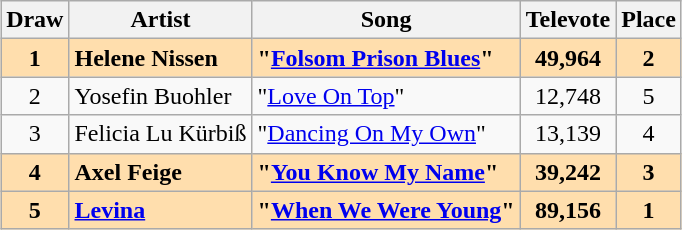<table class="sortable wikitable" style="margin: 1em auto 1em auto; text-align:center">
<tr>
<th>Draw</th>
<th>Artist</th>
<th>Song </th>
<th>Televote</th>
<th>Place</th>
</tr>
<tr style="font-weight:bold; background:navajowhite;">
<td>1</td>
<td align="left">Helene Nissen</td>
<td align="left">"<a href='#'>Folsom Prison Blues</a>" </td>
<td>49,964</td>
<td>2</td>
</tr>
<tr>
<td>2</td>
<td align="left">Yosefin Buohler</td>
<td align="left">"<a href='#'>Love On Top</a>" </td>
<td>12,748</td>
<td>5</td>
</tr>
<tr>
<td>3</td>
<td align="left">Felicia Lu Kürbiß</td>
<td align="left">"<a href='#'>Dancing On My Own</a>" </td>
<td>13,139</td>
<td>4</td>
</tr>
<tr style="font-weight:bold; background:navajowhite;">
<td>4</td>
<td align="left">Axel Feige</td>
<td align="left">"<a href='#'>You Know My Name</a>" </td>
<td>39,242</td>
<td>3</td>
</tr>
<tr style="font-weight:bold; background:navajowhite;">
<td>5</td>
<td align="left"><a href='#'>Levina</a></td>
<td align="left">"<a href='#'>When We Were Young</a>" </td>
<td>89,156</td>
<td>1</td>
</tr>
</table>
